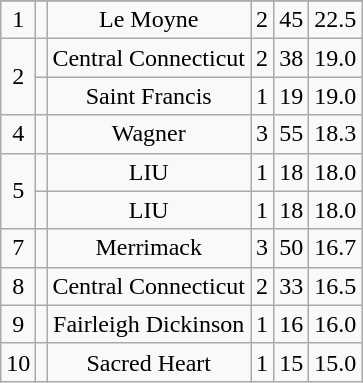<table class="wikitable sortable" style="text-align:center">
<tr>
</tr>
<tr>
<td>1</td>
<td></td>
<td>Le Moyne</td>
<td>2</td>
<td>45</td>
<td>22.5</td>
</tr>
<tr>
<td rowspan="2">2</td>
<td></td>
<td>Central Connecticut</td>
<td>2</td>
<td>38</td>
<td>19.0</td>
</tr>
<tr>
<td></td>
<td>Saint Francis</td>
<td>1</td>
<td>19</td>
<td>19.0</td>
</tr>
<tr>
<td>4</td>
<td></td>
<td>Wagner</td>
<td>3</td>
<td>55</td>
<td>18.3</td>
</tr>
<tr>
<td rowspan="2">5</td>
<td></td>
<td>LIU</td>
<td>1</td>
<td>18</td>
<td>18.0</td>
</tr>
<tr>
<td></td>
<td>LIU</td>
<td>1</td>
<td>18</td>
<td>18.0</td>
</tr>
<tr>
<td>7</td>
<td></td>
<td>Merrimack</td>
<td>3</td>
<td>50</td>
<td>16.7</td>
</tr>
<tr>
<td>8</td>
<td></td>
<td>Central Connecticut</td>
<td>2</td>
<td>33</td>
<td>16.5</td>
</tr>
<tr>
<td>9</td>
<td></td>
<td>Fairleigh Dickinson</td>
<td>1</td>
<td>16</td>
<td>16.0</td>
</tr>
<tr>
<td>10</td>
<td></td>
<td>Sacred Heart</td>
<td>1</td>
<td>15</td>
<td>15.0</td>
</tr>
</table>
